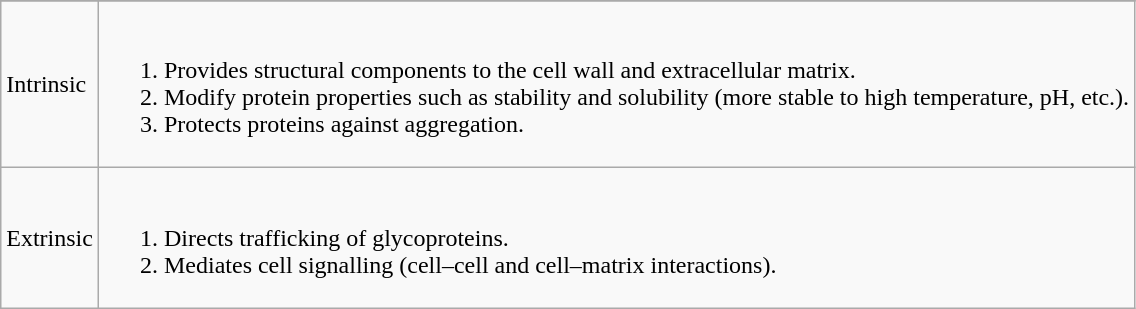<table class="wikitable">
<tr>
</tr>
<tr>
<td>Intrinsic</td>
<td><br><ol><li>Provides structural components to the cell wall and extracellular matrix.</li><li>Modify protein properties such as stability and solubility (more stable to high temperature, pH, etc.).</li><li>Protects proteins against aggregation.</li></ol></td>
</tr>
<tr>
<td>Extrinsic</td>
<td><br><ol><li>Directs trafficking of glycoproteins.</li><li>Mediates cell signalling (cell–cell and cell–matrix interactions).</li></ol></td>
</tr>
</table>
